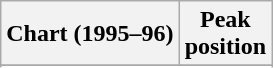<table class="wikitable sortable plainrowheaders">
<tr>
<th>Chart (1995–96)</th>
<th>Peak<br>position</th>
</tr>
<tr>
</tr>
<tr>
</tr>
<tr>
</tr>
<tr>
</tr>
<tr>
</tr>
<tr>
</tr>
<tr>
</tr>
<tr>
</tr>
<tr>
</tr>
<tr>
</tr>
<tr>
</tr>
<tr>
</tr>
<tr>
</tr>
</table>
